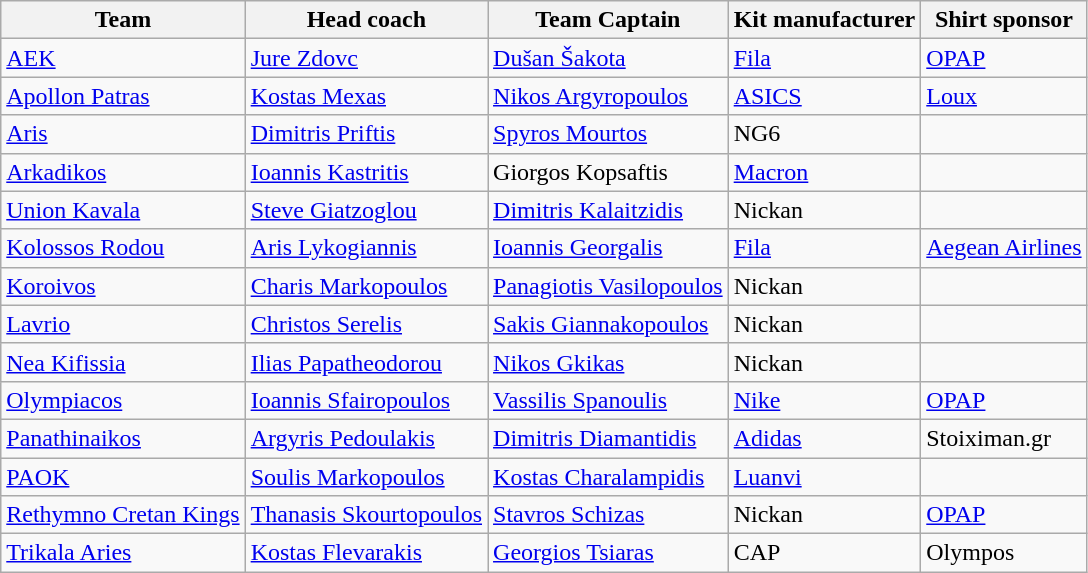<table class="wikitable sortable" text-align: left;">
<tr>
<th>Team</th>
<th>Head coach</th>
<th>Team Captain</th>
<th>Kit manufacturer</th>
<th>Shirt sponsor</th>
</tr>
<tr>
<td><a href='#'>AEK</a></td>
<td> <a href='#'>Jure Zdovc</a></td>
<td> <a href='#'>Dušan Šakota</a></td>
<td><a href='#'>Fila</a></td>
<td><a href='#'>OPAP</a></td>
</tr>
<tr>
<td><a href='#'>Apollon Patras</a></td>
<td> <a href='#'>Kostas Mexas</a></td>
<td> <a href='#'>Nikos Argyropoulos</a></td>
<td><a href='#'>ASICS</a></td>
<td><a href='#'>Loux</a></td>
</tr>
<tr>
<td><a href='#'>Aris</a></td>
<td> <a href='#'>Dimitris Priftis</a></td>
<td> <a href='#'>Spyros Mourtos</a></td>
<td>NG6</td>
<td></td>
</tr>
<tr>
<td><a href='#'>Arkadikos</a></td>
<td> <a href='#'>Ioannis Kastritis</a></td>
<td> Giorgos Kopsaftis</td>
<td><a href='#'>Macron</a></td>
<td></td>
</tr>
<tr>
<td><a href='#'>Union Kavala</a></td>
<td> <a href='#'>Steve Giatzoglou</a></td>
<td> <a href='#'>Dimitris Kalaitzidis</a></td>
<td>Nickan</td>
<td></td>
</tr>
<tr>
<td><a href='#'>Kolossos Rodou</a></td>
<td> <a href='#'>Aris Lykogiannis</a></td>
<td> <a href='#'>Ioannis Georgalis</a></td>
<td><a href='#'>Fila</a></td>
<td><a href='#'>Aegean Airlines</a></td>
</tr>
<tr>
<td><a href='#'>Koroivos</a></td>
<td> <a href='#'>Charis Markopoulos</a></td>
<td> <a href='#'>Panagiotis Vasilopoulos</a></td>
<td>Nickan</td>
<td></td>
</tr>
<tr>
<td><a href='#'>Lavrio</a></td>
<td> <a href='#'>Christos Serelis</a></td>
<td> <a href='#'>Sakis Giannakopoulos</a></td>
<td>Nickan</td>
<td></td>
</tr>
<tr>
<td><a href='#'>Nea Kifissia</a></td>
<td> <a href='#'>Ilias Papatheodorou</a></td>
<td> <a href='#'>Nikos Gkikas</a></td>
<td>Nickan</td>
<td></td>
</tr>
<tr>
<td><a href='#'>Olympiacos</a></td>
<td> <a href='#'>Ioannis Sfairopoulos</a></td>
<td> <a href='#'>Vassilis Spanoulis</a></td>
<td><a href='#'>Nike</a></td>
<td><a href='#'>OPAP</a></td>
</tr>
<tr>
<td><a href='#'>Panathinaikos</a></td>
<td> <a href='#'>Argyris Pedoulakis</a></td>
<td> <a href='#'>Dimitris Diamantidis</a></td>
<td><a href='#'>Adidas</a></td>
<td>Stoiximan.gr</td>
</tr>
<tr>
<td><a href='#'>PAOK</a></td>
<td> <a href='#'>Soulis Markopoulos</a></td>
<td> <a href='#'>Kostas Charalampidis</a></td>
<td><a href='#'>Luanvi</a></td>
<td></td>
</tr>
<tr>
<td><a href='#'>Rethymno Cretan Kings</a></td>
<td> <a href='#'>Thanasis Skourtopoulos</a></td>
<td> <a href='#'>Stavros Schizas</a></td>
<td>Nickan</td>
<td><a href='#'>OPAP</a></td>
</tr>
<tr>
<td><a href='#'>Trikala Aries</a></td>
<td> <a href='#'>Kostas Flevarakis</a></td>
<td> <a href='#'>Georgios Tsiaras</a></td>
<td>CAP</td>
<td>Olympos</td>
</tr>
</table>
